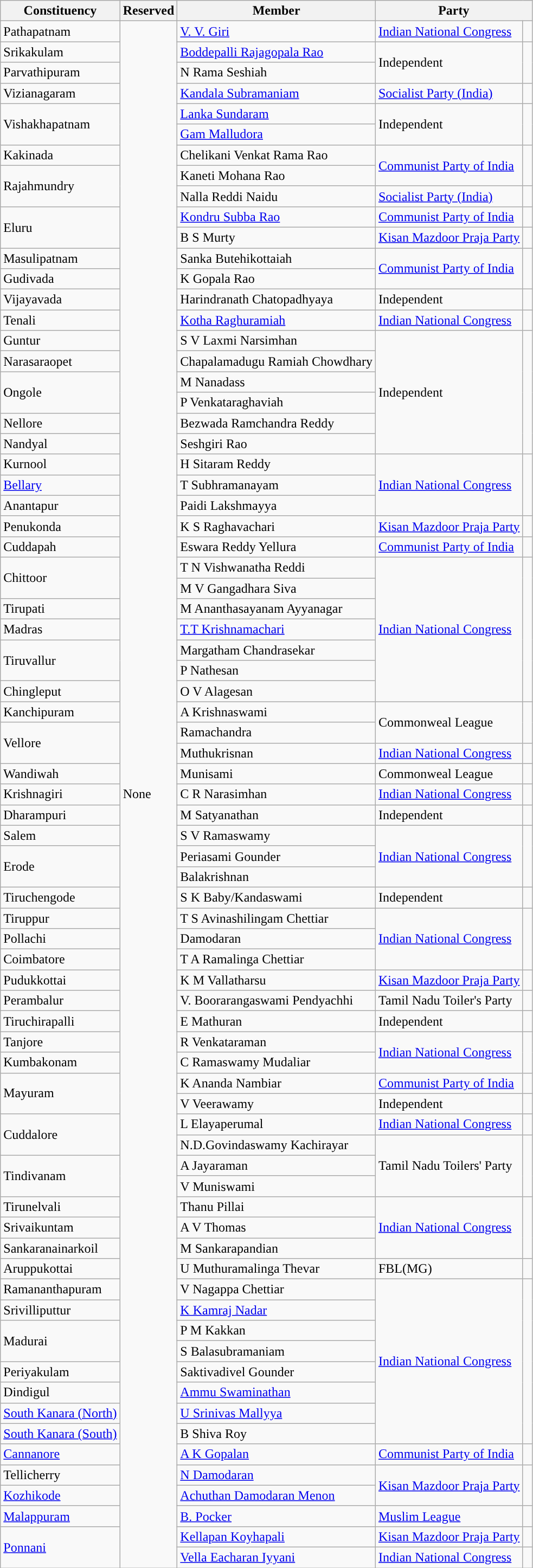<table class="wikitable">
<tr>
<th>Constituency</th>
<th>Reserved</th>
<th>Member</th>
<th colspan=2>Party</th>
</tr>
<tr>
<td>Pathapatnam</td>
<td rowspan=75>None</td>
<td><a href='#'>V. V. Giri</a></td>
<td><a href='#'>Indian National Congress</a></td>
<td width="4px" style="background-color: "></td>
</tr>
<tr>
<td>Srikakulam</td>
<td><a href='#'>Boddepalli Rajagopala Rao</a></td>
<td rowspan=2>Independent</td>
<td rowspan=2></td>
</tr>
<tr>
<td>Parvathipuram</td>
<td>N Rama Seshiah</td>
</tr>
<tr>
<td>Vizianagaram</td>
<td><a href='#'>Kandala Subramaniam</a></td>
<td><a href='#'>Socialist Party (India)</a></td>
<td width="4px" style="background-color: "></td>
</tr>
<tr>
<td rowspan=2>Vishakhapatnam</td>
<td><a href='#'>Lanka Sundaram</a></td>
<td rowspan=2>Independent</td>
<td rowspan=2></td>
</tr>
<tr>
<td><a href='#'>Gam Malludora</a></td>
</tr>
<tr>
<td>Kakinada</td>
<td>Chelikani Venkat Rama Rao</td>
<td rowspan=2><a href='#'>Communist Party of India</a></td>
<td rowspan=2 width="4px" style="background-color: "></td>
</tr>
<tr>
<td rowspan=2>Rajahmundry</td>
<td>Kaneti Mohana Rao</td>
</tr>
<tr>
<td>Nalla Reddi Naidu</td>
<td><a href='#'>Socialist Party (India)</a></td>
<td width="4px" style="background-color: "></td>
</tr>
<tr>
<td rowspan=2>Eluru</td>
<td><a href='#'>Kondru Subba Rao</a></td>
<td><a href='#'>Communist Party of India</a></td>
<td width="4px" style="background-color: "></td>
</tr>
<tr>
<td>B S Murty</td>
<td><a href='#'>Kisan Mazdoor Praja Party</a></td>
<td width="4px" style="background-color: "></td>
</tr>
<tr>
<td>Masulipatnam</td>
<td>Sanka Butehikottaiah</td>
<td rowspan=2><a href='#'>Communist Party of India</a></td>
<td rowspan=2 width="4px" style="background-color: "></td>
</tr>
<tr>
<td>Gudivada</td>
<td>K Gopala Rao</td>
</tr>
<tr>
<td>Vijayavada</td>
<td>Harindranath Chatopadhyaya</td>
<td>Independent</td>
<td></td>
</tr>
<tr>
<td>Tenali</td>
<td><a href='#'>Kotha Raghuramiah</a></td>
<td><a href='#'>Indian National Congress</a></td>
<td width="4px" style="background-color: "></td>
</tr>
<tr>
<td>Guntur</td>
<td>S V Laxmi Narsimhan</td>
<td rowspan=6>Independent</td>
<td rowspan=6></td>
</tr>
<tr>
<td>Narasaraopet</td>
<td>Chapalamadugu Ramiah Chowdhary</td>
</tr>
<tr>
<td rowspan=2>Ongole</td>
<td>M Nanadass</td>
</tr>
<tr>
<td>P Venkataraghaviah</td>
</tr>
<tr>
<td>Nellore</td>
<td>Bezwada Ramchandra Reddy</td>
</tr>
<tr>
<td>Nandyal</td>
<td>Seshgiri Rao</td>
</tr>
<tr>
<td>Kurnool</td>
<td>H Sitaram Reddy</td>
<td rowspan=3><a href='#'>Indian National Congress</a></td>
<td rowspan=3 width="4px" style="background-color: "></td>
</tr>
<tr>
<td><a href='#'>Bellary</a></td>
<td>T Subhramanayam</td>
</tr>
<tr>
<td>Anantapur</td>
<td>Paidi Lakshmayya</td>
</tr>
<tr>
<td>Penukonda</td>
<td>K S Raghavachari</td>
<td><a href='#'>Kisan Mazdoor Praja Party</a></td>
<td width="4px" style="background-color: "></td>
</tr>
<tr>
<td>Cuddapah</td>
<td>Eswara Reddy Yellura</td>
<td><a href='#'>Communist Party of India</a></td>
<td width="4px" style="background-color: "></td>
</tr>
<tr>
<td rowspan=2>Chittoor</td>
<td>T N Vishwanatha Reddi</td>
<td rowspan=7><a href='#'>Indian National Congress</a></td>
<td rowspan=7 width="4px" style="background-color: "></td>
</tr>
<tr>
<td>M V Gangadhara Siva</td>
</tr>
<tr>
<td>Tirupati</td>
<td>M Ananthasayanam Ayyanagar</td>
</tr>
<tr>
<td>Madras</td>
<td><a href='#'>T.T Krishnamachari</a></td>
</tr>
<tr>
<td rowspan=2>Tiruvallur</td>
<td>Margatham Chandrasekar</td>
</tr>
<tr>
<td>P Nathesan</td>
</tr>
<tr>
<td>Chingleput</td>
<td>O V Alagesan</td>
</tr>
<tr>
<td>Kanchipuram</td>
<td>A Krishnaswami</td>
<td rowspan=2>Commonweal League</td>
<td rowspan=2></td>
</tr>
<tr>
<td rowspan=2>Vellore</td>
<td>Ramachandra</td>
</tr>
<tr>
<td>Muthukrisnan</td>
<td><a href='#'>Indian National Congress</a></td>
<td width="4px" style="background-color: "></td>
</tr>
<tr>
<td>Wandiwah</td>
<td>Munisami</td>
<td>Commonweal League</td>
<td></td>
</tr>
<tr>
<td>Krishnagiri</td>
<td>C R Narasimhan</td>
<td><a href='#'>Indian National Congress</a></td>
<td width="4px" style="background-color: "></td>
</tr>
<tr>
<td>Dharampuri</td>
<td>M Satyanathan</td>
<td>Independent</td>
<td></td>
</tr>
<tr>
<td>Salem</td>
<td>S V Ramaswamy</td>
<td rowspan=3><a href='#'>Indian National Congress</a></td>
<td rowspan=3 width="4px" style="background-color: "></td>
</tr>
<tr>
<td rowspan=2>Erode</td>
<td>Periasami Gounder</td>
</tr>
<tr>
<td>Balakrishnan</td>
</tr>
<tr>
<td>Tiruchengode</td>
<td>S K Baby/Kandaswami</td>
<td>Independent</td>
<td></td>
</tr>
<tr>
<td>Tiruppur</td>
<td>T S Avinashilingam Chettiar</td>
<td rowspan=3><a href='#'>Indian National Congress</a></td>
<td rowspan=3 width="4px" style="background-color: "></td>
</tr>
<tr>
<td>Pollachi</td>
<td>Damodaran</td>
</tr>
<tr>
<td>Coimbatore</td>
<td>T A Ramalinga Chettiar</td>
</tr>
<tr>
<td>Pudukkottai</td>
<td>K M Vallatharsu</td>
<td><a href='#'>Kisan Mazdoor Praja Party</a></td>
<td width="4px" style="background-color: "></td>
</tr>
<tr>
<td>Perambalur</td>
<td>V. Boorarangaswami Pendyachhi</td>
<td>Tamil Nadu Toiler's Party</td>
<td></td>
</tr>
<tr>
<td>Tiruchirapalli</td>
<td>E Mathuran</td>
<td>Independent</td>
<td></td>
</tr>
<tr>
<td>Tanjore</td>
<td>R Venkataraman</td>
<td rowspan=2><a href='#'>Indian National Congress</a></td>
<td rowspan=2 width="4px" style="background-color: "></td>
</tr>
<tr>
<td>Kumbakonam</td>
<td>C Ramaswamy Mudaliar</td>
</tr>
<tr>
<td rowspan=2>Mayuram</td>
<td>K Ananda Nambiar</td>
<td><a href='#'>Communist Party of India</a></td>
<td width="4px" style="background-color: "></td>
</tr>
<tr>
<td>V Veerawamy</td>
<td>Independent</td>
<td></td>
</tr>
<tr>
<td rowspan=2>Cuddalore</td>
<td>L Elayaperumal</td>
<td><a href='#'>Indian National Congress</a></td>
<td width="4px" style="background-color: "></td>
</tr>
<tr>
<td>N.D.Govindaswamy Kachirayar</td>
<td rowspan=3>Tamil Nadu Toilers' Party</td>
<td rowspan=3></td>
</tr>
<tr>
<td rowspan=2>Tindivanam</td>
<td>A Jayaraman</td>
</tr>
<tr>
<td>V Muniswami</td>
</tr>
<tr>
<td>Tirunelvali</td>
<td>Thanu Pillai</td>
<td rowspan=3><a href='#'>Indian National Congress</a></td>
<td rowspan=3 width="4px" style="background-color: "></td>
</tr>
<tr>
<td>Srivaikuntam</td>
<td>A V Thomas</td>
</tr>
<tr>
<td>Sankaranainarkoil</td>
<td>M Sankarapandian</td>
</tr>
<tr>
<td>Aruppukottai</td>
<td>U Muthuramalinga Thevar</td>
<td>FBL(MG)</td>
<td></td>
</tr>
<tr>
<td>Ramananthapuram</td>
<td>V Nagappa Chettiar</td>
<td rowspan=8><a href='#'>Indian National Congress</a></td>
<td rowspan=8 width="4px" style="background-color: "></td>
</tr>
<tr>
<td>Srivilliputtur</td>
<td><a href='#'>K Kamraj Nadar</a></td>
</tr>
<tr>
<td rowspan=2>Madurai</td>
<td>P M Kakkan</td>
</tr>
<tr>
<td>S Balasubramaniam</td>
</tr>
<tr>
<td>Periyakulam</td>
<td>Saktivadivel Gounder</td>
</tr>
<tr>
<td>Dindigul</td>
<td><a href='#'>Ammu Swaminathan</a></td>
</tr>
<tr>
<td><a href='#'>South Kanara (North)</a></td>
<td><a href='#'>U Srinivas Mallyya</a></td>
</tr>
<tr>
<td><a href='#'>South Kanara (South)</a></td>
<td>B Shiva Roy</td>
</tr>
<tr>
<td><a href='#'>Cannanore</a></td>
<td><a href='#'>A K Gopalan</a></td>
<td><a href='#'>Communist Party of India</a></td>
<td width="4px" style="background-color: "></td>
</tr>
<tr>
<td>Tellicherry</td>
<td><a href='#'>N Damodaran</a></td>
<td rowspan=2><a href='#'>Kisan Mazdoor Praja Party</a></td>
<td rowspan=2 width="4px" style="background-color: "></td>
</tr>
<tr>
<td><a href='#'>Kozhikode</a></td>
<td><a href='#'>Achuthan Damodaran Menon</a></td>
</tr>
<tr>
<td><a href='#'>Malappuram</a></td>
<td><a href='#'>B. Pocker</a></td>
<td><a href='#'>Muslim League</a></td>
<td width="4px" style="background-color: "></td>
</tr>
<tr>
<td rowspan=2><a href='#'>Ponnani</a></td>
<td><a href='#'>Kellapan Koyhapali</a></td>
<td><a href='#'>Kisan Mazdoor Praja Party</a></td>
<td width="4px" style="background-color: "></td>
</tr>
<tr>
<td><a href='#'>Vella Eacharan Iyyani</a></td>
<td><a href='#'>Indian National Congress</a></td>
<td width="4px" style="background-color: "></td>
</tr>
</table>
